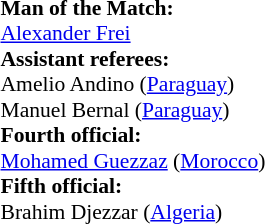<table width=50% style="font-size: 90%">
<tr>
<td><br><strong>Man of the Match:</strong>
<br> <a href='#'>Alexander Frei</a><br><strong>Assistant referees:</strong>
<br>Amelio Andino (<a href='#'>Paraguay</a>)
<br>Manuel Bernal (<a href='#'>Paraguay</a>)
<br><strong>Fourth official:</strong>
<br><a href='#'>Mohamed Guezzaz</a> (<a href='#'>Morocco</a>)
<br><strong>Fifth official:</strong>
<br>Brahim Djezzar (<a href='#'>Algeria</a>)</td>
</tr>
</table>
